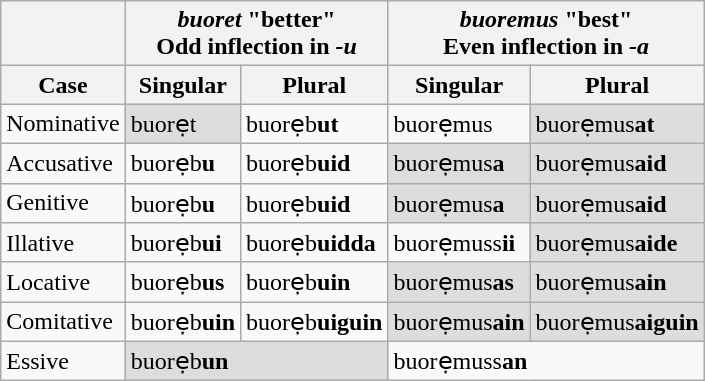<table class="wikitable">
<tr>
<th></th>
<th colspan="2"><em>buoret</em> "better"<br>Odd inflection in <em>-u</em></th>
<th colspan="2"><em>buoremus</em> "best"<br>Even inflection in <em>-a</em></th>
</tr>
<tr>
<th>Case</th>
<th>Singular</th>
<th>Plural</th>
<th>Singular</th>
<th>Plural</th>
</tr>
<tr>
<td>Nominative</td>
<td style="background: #ddd">buorẹt</td>
<td>buorẹb<strong>ut</strong></td>
<td>buorẹmus</td>
<td style="background: #ddd">buorẹmus<strong>at</strong></td>
</tr>
<tr>
<td>Accusative</td>
<td>buorẹb<strong>u</strong></td>
<td>buorẹb<strong>uid</strong></td>
<td style="background: #ddd">buorẹmus<strong>a</strong></td>
<td style="background: #ddd">buorẹmus<strong>aid</strong></td>
</tr>
<tr>
<td>Genitive</td>
<td>buorẹb<strong>u</strong></td>
<td>buorẹb<strong>uid</strong></td>
<td style="background: #ddd">buorẹmus<strong>a</strong></td>
<td style="background: #ddd">buorẹmus<strong>aid</strong></td>
</tr>
<tr>
<td>Illative</td>
<td>buorẹb<strong>ui</strong></td>
<td>buorẹb<strong>uidda</strong></td>
<td>buorẹmuss<strong>ii</strong></td>
<td style="background: #ddd">buorẹmus<strong>aide</strong></td>
</tr>
<tr>
<td>Locative</td>
<td>buorẹb<strong>us</strong></td>
<td>buorẹb<strong>uin</strong></td>
<td style="background: #ddd">buorẹmus<strong>as</strong></td>
<td style="background: #ddd">buorẹmus<strong>ain</strong></td>
</tr>
<tr>
<td>Comitative</td>
<td>buorẹb<strong>uin</strong></td>
<td>buorẹb<strong>uiguin</strong></td>
<td style="background: #ddd">buorẹmus<strong>ain</strong></td>
<td style="background: #ddd">buorẹmus<strong>aiguin</strong></td>
</tr>
<tr>
<td>Essive</td>
<td colspan="2" style="background: #ddd">buorẹb<strong>un</strong></td>
<td colspan="2">buorẹmuss<strong>an</strong></td>
</tr>
</table>
